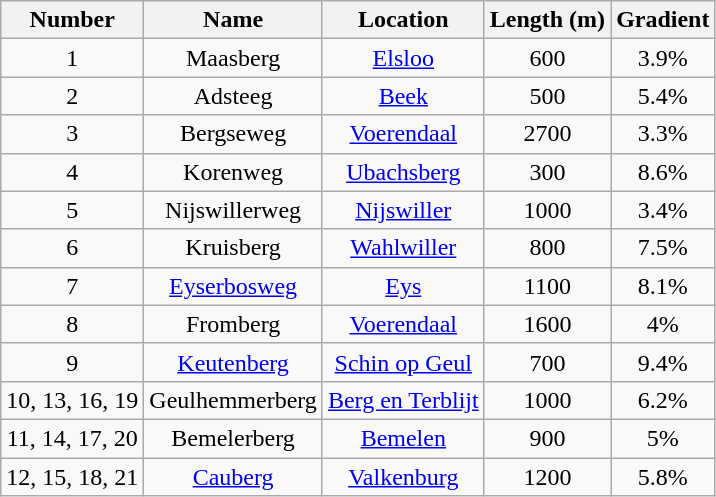<table class="wikitable plainrowheaders" style="text-align:center;">
<tr>
<th>Number</th>
<th>Name</th>
<th>Location</th>
<th>Length (m)</th>
<th>Gradient</th>
</tr>
<tr>
<td>1</td>
<td>Maasberg</td>
<td><a href='#'>Elsloo</a></td>
<td>600</td>
<td>3.9%</td>
</tr>
<tr>
<td>2</td>
<td>Adsteeg</td>
<td><a href='#'>Beek</a></td>
<td>500</td>
<td>5.4%</td>
</tr>
<tr>
<td>3</td>
<td>Bergseweg</td>
<td><a href='#'>Voerendaal</a></td>
<td>2700</td>
<td>3.3%</td>
</tr>
<tr>
<td>4</td>
<td>Korenweg</td>
<td><a href='#'>Ubachsberg</a></td>
<td>300</td>
<td>8.6%</td>
</tr>
<tr>
<td>5</td>
<td>Nijswillerweg</td>
<td><a href='#'>Nijswiller</a></td>
<td>1000</td>
<td>3.4%</td>
</tr>
<tr>
<td>6</td>
<td>Kruisberg</td>
<td><a href='#'>Wahlwiller</a></td>
<td>800</td>
<td>7.5%</td>
</tr>
<tr>
<td>7</td>
<td><a href='#'>Eyserbosweg</a></td>
<td><a href='#'>Eys</a></td>
<td>1100</td>
<td>8.1%</td>
</tr>
<tr>
<td>8</td>
<td>Fromberg</td>
<td><a href='#'>Voerendaal</a></td>
<td>1600</td>
<td>4%</td>
</tr>
<tr>
<td>9</td>
<td><a href='#'>Keutenberg</a></td>
<td><a href='#'>Schin op Geul</a></td>
<td>700</td>
<td>9.4%</td>
</tr>
<tr>
<td>10, 13, 16, 19</td>
<td>Geulhemmerberg</td>
<td><a href='#'>Berg en Terblijt</a></td>
<td>1000</td>
<td>6.2%</td>
</tr>
<tr>
<td>11, 14, 17, 20</td>
<td>Bemelerberg</td>
<td><a href='#'>Bemelen</a></td>
<td>900</td>
<td>5%</td>
</tr>
<tr>
<td>12, 15, 18, 21</td>
<td><a href='#'>Cauberg</a></td>
<td><a href='#'>Valkenburg</a></td>
<td>1200</td>
<td>5.8%</td>
</tr>
</table>
